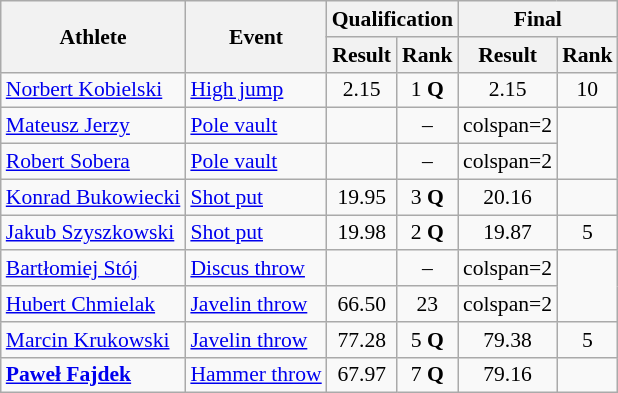<table class=wikitable style="font-size:90%">
<tr>
<th rowspan="2">Athlete</th>
<th rowspan="2">Event</th>
<th colspan="2">Qualification</th>
<th colspan="2">Final</th>
</tr>
<tr>
<th>Result</th>
<th>Rank</th>
<th>Result</th>
<th>Rank</th>
</tr>
<tr style=text-align:center>
<td style=text-align:left><a href='#'>Norbert Kobielski</a></td>
<td style=text-align:left><a href='#'>High jump</a></td>
<td>2.15</td>
<td>1 <strong>Q</strong></td>
<td>2.15</td>
<td>10</td>
</tr>
<tr style=text-align:center>
<td style=text-align:left><a href='#'>Mateusz Jerzy</a></td>
<td style=text-align:left><a href='#'>Pole vault</a></td>
<td></td>
<td>–</td>
<td>colspan=2 </td>
</tr>
<tr style=text-align:center>
<td style=text-align:left><a href='#'>Robert Sobera</a></td>
<td style=text-align:left><a href='#'>Pole vault</a></td>
<td></td>
<td>–</td>
<td>colspan=2 </td>
</tr>
<tr style=text-align:center>
<td style=text-align:left><a href='#'>Konrad Bukowiecki</a></td>
<td style=text-align:left><a href='#'>Shot put</a></td>
<td>19.95</td>
<td>3 <strong>Q</strong></td>
<td>20.16</td>
<td></td>
</tr>
<tr style=text-align:center>
<td style=text-align:left><a href='#'>Jakub Szyszkowski</a></td>
<td style=text-align:left><a href='#'>Shot put</a></td>
<td>19.98</td>
<td>2 <strong>Q</strong></td>
<td>19.87</td>
<td>5</td>
</tr>
<tr style=text-align:center>
<td style=text-align:left><a href='#'>Bartłomiej Stój</a></td>
<td style=text-align:left><a href='#'>Discus throw</a></td>
<td></td>
<td>–</td>
<td>colspan=2 </td>
</tr>
<tr style=text-align:center>
<td style=text-align:left><a href='#'>Hubert Chmielak</a></td>
<td style=text-align:left><a href='#'>Javelin throw</a></td>
<td>66.50</td>
<td>23</td>
<td>colspan=2 </td>
</tr>
<tr style=text-align:center>
<td style=text-align:left><a href='#'>Marcin Krukowski</a></td>
<td style=text-align:left><a href='#'>Javelin throw</a></td>
<td>77.28</td>
<td>5 <strong>Q</strong></td>
<td>79.38</td>
<td>5</td>
</tr>
<tr style=text-align:center>
<td style=text-align:left><strong><a href='#'>Paweł Fajdek</a></strong></td>
<td style=text-align:left><a href='#'>Hammer throw</a></td>
<td>67.97</td>
<td>7 <strong>Q</strong></td>
<td>79.16</td>
<td></td>
</tr>
</table>
